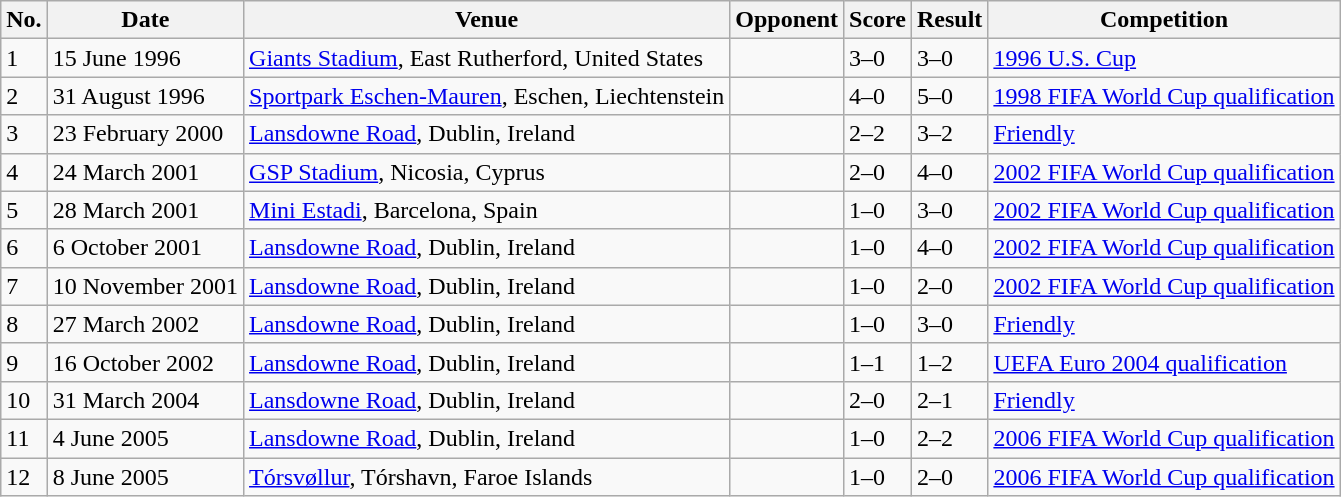<table class="wikitable sortable">
<tr>
<th>No.</th>
<th>Date</th>
<th>Venue</th>
<th>Opponent</th>
<th>Score</th>
<th>Result</th>
<th>Competition</th>
</tr>
<tr>
<td>1</td>
<td>15 June 1996</td>
<td><a href='#'>Giants Stadium</a>, East Rutherford, United States</td>
<td></td>
<td>3–0</td>
<td>3–0</td>
<td><a href='#'>1996 U.S. Cup</a></td>
</tr>
<tr>
<td>2</td>
<td>31 August 1996</td>
<td><a href='#'>Sportpark Eschen-Mauren</a>, Eschen, Liechtenstein</td>
<td></td>
<td>4–0</td>
<td>5–0</td>
<td><a href='#'>1998 FIFA World Cup qualification</a></td>
</tr>
<tr>
<td>3</td>
<td>23 February 2000</td>
<td><a href='#'>Lansdowne Road</a>, Dublin, Ireland</td>
<td></td>
<td>2–2</td>
<td>3–2</td>
<td><a href='#'>Friendly</a></td>
</tr>
<tr>
<td>4</td>
<td>24 March 2001</td>
<td><a href='#'>GSP Stadium</a>, Nicosia, Cyprus</td>
<td></td>
<td>2–0</td>
<td>4–0</td>
<td><a href='#'>2002 FIFA World Cup qualification</a></td>
</tr>
<tr>
<td>5</td>
<td>28 March 2001</td>
<td><a href='#'>Mini Estadi</a>, Barcelona, Spain</td>
<td></td>
<td>1–0</td>
<td>3–0</td>
<td><a href='#'>2002 FIFA World Cup qualification</a></td>
</tr>
<tr>
<td>6</td>
<td>6 October 2001</td>
<td><a href='#'>Lansdowne Road</a>, Dublin, Ireland</td>
<td></td>
<td>1–0</td>
<td>4–0</td>
<td><a href='#'>2002 FIFA World Cup qualification</a></td>
</tr>
<tr>
<td>7</td>
<td>10 November 2001</td>
<td><a href='#'>Lansdowne Road</a>, Dublin, Ireland</td>
<td></td>
<td>1–0</td>
<td>2–0</td>
<td><a href='#'>2002 FIFA World Cup qualification</a></td>
</tr>
<tr>
<td>8</td>
<td>27 March 2002</td>
<td><a href='#'>Lansdowne Road</a>, Dublin, Ireland</td>
<td></td>
<td>1–0</td>
<td>3–0</td>
<td><a href='#'>Friendly</a></td>
</tr>
<tr>
<td>9</td>
<td>16 October 2002</td>
<td><a href='#'>Lansdowne Road</a>, Dublin, Ireland</td>
<td></td>
<td>1–1</td>
<td>1–2</td>
<td><a href='#'>UEFA Euro 2004 qualification</a></td>
</tr>
<tr>
<td>10</td>
<td>31 March 2004</td>
<td><a href='#'>Lansdowne Road</a>, Dublin, Ireland</td>
<td></td>
<td>2–0</td>
<td>2–1</td>
<td><a href='#'>Friendly</a></td>
</tr>
<tr>
<td>11</td>
<td>4 June 2005</td>
<td><a href='#'>Lansdowne Road</a>, Dublin, Ireland</td>
<td></td>
<td>1–0</td>
<td>2–2</td>
<td><a href='#'>2006 FIFA World Cup qualification</a></td>
</tr>
<tr>
<td>12</td>
<td>8 June 2005</td>
<td><a href='#'>Tórsvøllur</a>, Tórshavn, Faroe Islands</td>
<td></td>
<td>1–0</td>
<td>2–0</td>
<td><a href='#'>2006 FIFA World Cup qualification</a></td>
</tr>
</table>
